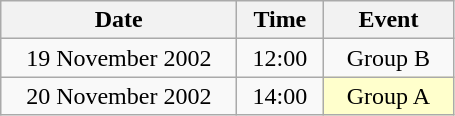<table class = "wikitable" style="text-align:center;">
<tr>
<th width=150>Date</th>
<th width=50>Time</th>
<th width=80>Event</th>
</tr>
<tr>
<td>19 November 2002</td>
<td>12:00</td>
<td>Group B</td>
</tr>
<tr>
<td>20 November 2002</td>
<td>14:00</td>
<td bgcolor=ffffcc>Group A</td>
</tr>
</table>
